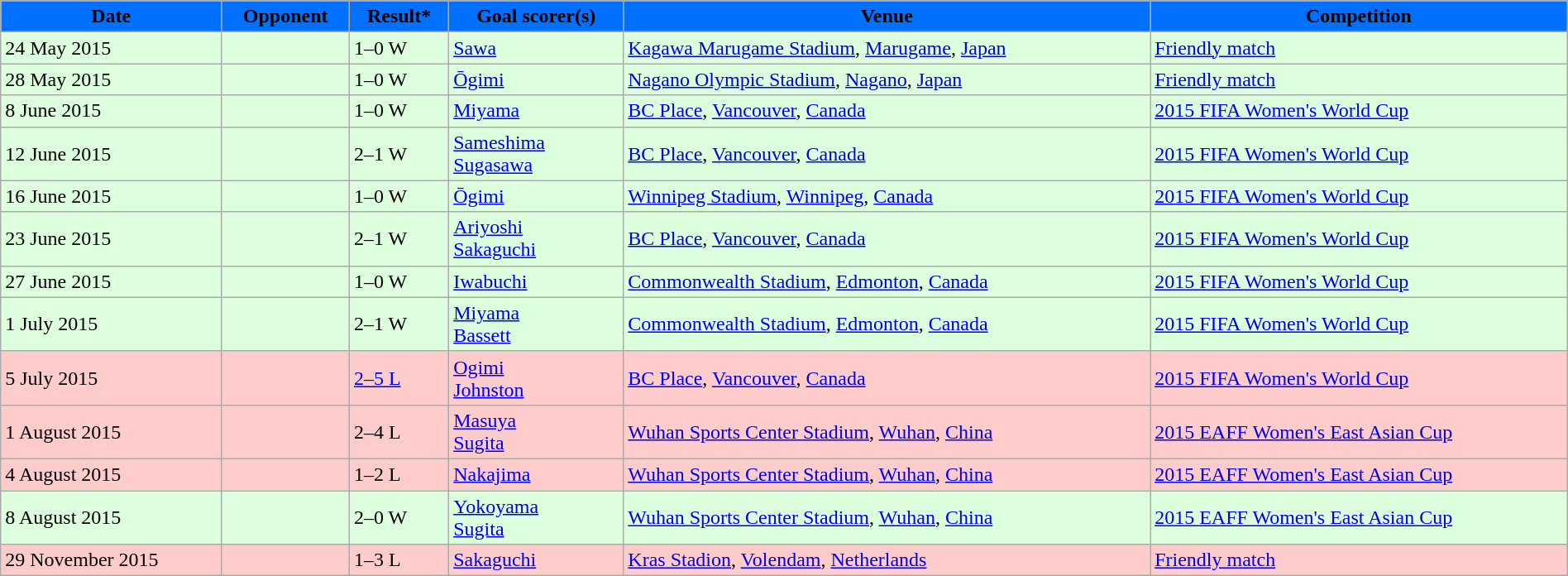<table width=100% class="wikitable">
<tr>
<th style="background:#0070FF;"><span>Date</span></th>
<th style="background:#0070FF;"><span>Opponent</span></th>
<th style="background:#0070FF;"><span>Result*</span></th>
<th style="background:#0070FF;"><span>Goal scorer(s)</span></th>
<th style="background:#0070FF;"><span>Venue</span></th>
<th style="background:#0070FF;"><span>Competition</span></th>
</tr>
<tr style="background:#dfd;">
<td>24 May 2015</td>
<td></td>
<td>1–0 W</td>
<td><a href='#'>Sawa</a> </td>
<td> <a href='#'>Kagawa Marugame Stadium</a>, <a href='#'>Marugame</a>, <a href='#'>Japan</a></td>
<td><a href='#'>Friendly match</a></td>
</tr>
<tr style="background:#dfd;">
<td>28 May 2015</td>
<td></td>
<td>1–0 W</td>
<td><a href='#'>Ōgimi</a> </td>
<td> <a href='#'>Nagano Olympic Stadium</a>, <a href='#'>Nagano</a>, <a href='#'>Japan</a></td>
<td><a href='#'>Friendly match</a></td>
</tr>
<tr style="background:#dfd;">
<td>8 June 2015</td>
<td></td>
<td>1–0 W</td>
<td><a href='#'>Miyama</a> </td>
<td> <a href='#'>BC Place</a>, <a href='#'>Vancouver</a>, <a href='#'>Canada</a></td>
<td><a href='#'>2015 FIFA Women's World Cup</a></td>
</tr>
<tr style="background:#dfd;">
<td>12 June 2015</td>
<td></td>
<td>2–1 W</td>
<td><a href='#'>Sameshima</a> <br><a href='#'>Sugasawa</a> </td>
<td> <a href='#'>BC Place</a>, <a href='#'>Vancouver</a>, <a href='#'>Canada</a></td>
<td><a href='#'>2015 FIFA Women's World Cup</a></td>
</tr>
<tr style="background:#dfd;">
<td>16 June 2015</td>
<td></td>
<td>1–0 W</td>
<td><a href='#'>Ōgimi</a> </td>
<td> <a href='#'>Winnipeg Stadium</a>, <a href='#'>Winnipeg</a>, <a href='#'>Canada</a></td>
<td><a href='#'>2015 FIFA Women's World Cup</a></td>
</tr>
<tr style="background:#dfd;">
<td>23 June 2015</td>
<td></td>
<td>2–1 W</td>
<td><a href='#'>Ariyoshi</a> <br><a href='#'>Sakaguchi</a> </td>
<td> <a href='#'>BC Place</a>, <a href='#'>Vancouver</a>, <a href='#'>Canada</a></td>
<td><a href='#'>2015 FIFA Women's World Cup</a></td>
</tr>
<tr style="background:#dfd;">
<td>27 June 2015</td>
<td></td>
<td>1–0 W</td>
<td><a href='#'>Iwabuchi</a> </td>
<td> <a href='#'>Commonwealth Stadium</a>, <a href='#'>Edmonton</a>, <a href='#'>Canada</a></td>
<td><a href='#'>2015 FIFA Women's World Cup</a></td>
</tr>
<tr style="background:#dfd;">
<td>1 July 2015</td>
<td></td>
<td>2–1 W</td>
<td><a href='#'>Miyama</a> <br><a href='#'>Bassett</a> </td>
<td> <a href='#'>Commonwealth Stadium</a>, <a href='#'>Edmonton</a>, <a href='#'>Canada</a></td>
<td><a href='#'>2015 FIFA Women's World Cup</a></td>
</tr>
<tr style="background:#fcc;">
<td>5 July 2015</td>
<td></td>
<td><a href='#'>2–5 L</a></td>
<td><a href='#'>Ogimi</a> <br><a href='#'>Johnston</a> </td>
<td> <a href='#'>BC Place</a>, <a href='#'>Vancouver</a>, <a href='#'>Canada</a></td>
<td><a href='#'>2015 FIFA Women's World Cup</a></td>
</tr>
<tr style="background:#fcc;">
<td>1 August 2015</td>
<td></td>
<td>2–4 L</td>
<td><a href='#'>Masuya</a> <br><a href='#'>Sugita</a> </td>
<td> <a href='#'>Wuhan Sports Center Stadium</a>, <a href='#'>Wuhan</a>, <a href='#'>China</a></td>
<td><a href='#'>2015 EAFF Women's East Asian Cup</a></td>
</tr>
<tr style="background:#fcc;">
<td>4 August 2015</td>
<td></td>
<td>1–2 L</td>
<td><a href='#'>Nakajima</a> </td>
<td> <a href='#'>Wuhan Sports Center Stadium</a>, <a href='#'>Wuhan</a>, <a href='#'>China</a></td>
<td><a href='#'>2015 EAFF Women's East Asian Cup</a></td>
</tr>
<tr style="background:#dfd;">
<td>8 August 2015</td>
<td></td>
<td>2–0 W</td>
<td><a href='#'>Yokoyama</a> <br><a href='#'>Sugita</a> </td>
<td> <a href='#'>Wuhan Sports Center Stadium</a>, <a href='#'>Wuhan</a>, <a href='#'>China</a></td>
<td><a href='#'>2015 EAFF Women's East Asian Cup</a></td>
</tr>
<tr style="background:#fcc;">
<td>29 November 2015</td>
<td></td>
<td>1–3 L</td>
<td><a href='#'>Sakaguchi</a> </td>
<td> <a href='#'>Kras Stadion</a>, <a href='#'>Volendam</a>, <a href='#'>Netherlands</a></td>
<td><a href='#'>Friendly match</a></td>
</tr>
</table>
